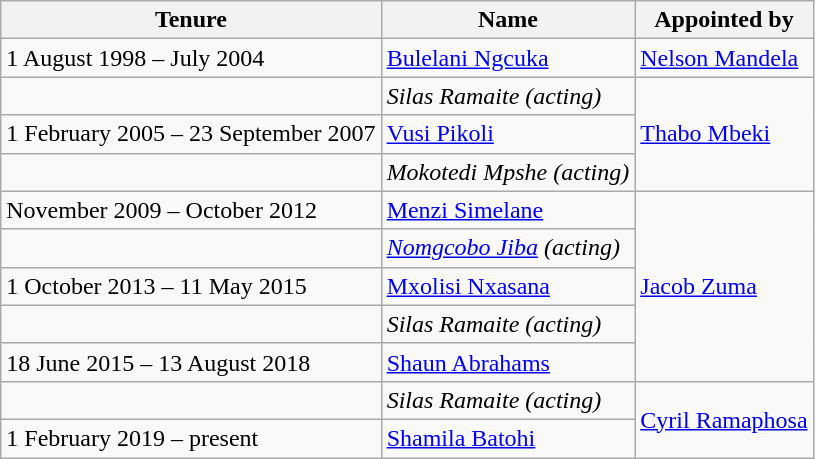<table class="wikitable">
<tr>
<th colspan="2">Tenure</th>
<th>Name</th>
<th>Appointed by</th>
</tr>
<tr>
<td colspan="2">1 August 1998 – July 2004</td>
<td><a href='#'>Bulelani Ngcuka</a></td>
<td><a href='#'>Nelson Mandela</a></td>
</tr>
<tr>
<td></td>
<td colspan="2"><em>Silas Ramaite (acting)</em></td>
<td rowspan="3"><a href='#'>Thabo Mbeki</a></td>
</tr>
<tr>
<td colspan="2">1 February 2005 – 23 September 2007</td>
<td><a href='#'>Vusi Pikoli</a></td>
</tr>
<tr>
<td></td>
<td colspan="2"><em>Mokotedi Mpshe (acting)</em></td>
</tr>
<tr>
<td colspan="2">November 2009 – October 2012</td>
<td><a href='#'>Menzi Simelane</a></td>
<td rowspan="5"><a href='#'>Jacob Zuma</a></td>
</tr>
<tr>
<td></td>
<td colspan="2"><em><a href='#'>Nomgcobo Jiba</a> (acting)</em></td>
</tr>
<tr>
<td colspan="2">1 October 2013 – 11 May 2015</td>
<td><a href='#'>Mxolisi Nxasana</a></td>
</tr>
<tr>
<td></td>
<td colspan="2"><em>Silas Ramaite (acting)</em></td>
</tr>
<tr>
<td colspan="2">18 June 2015 – 13 August 2018</td>
<td><a href='#'>Shaun Abrahams</a></td>
</tr>
<tr>
<td></td>
<td colspan="2"><em>Silas Ramaite (acting)</em></td>
<td rowspan="2"><a href='#'>Cyril Ramaphosa</a></td>
</tr>
<tr>
<td colspan="2">1 February 2019 – present</td>
<td><a href='#'>Shamila Batohi</a></td>
</tr>
</table>
